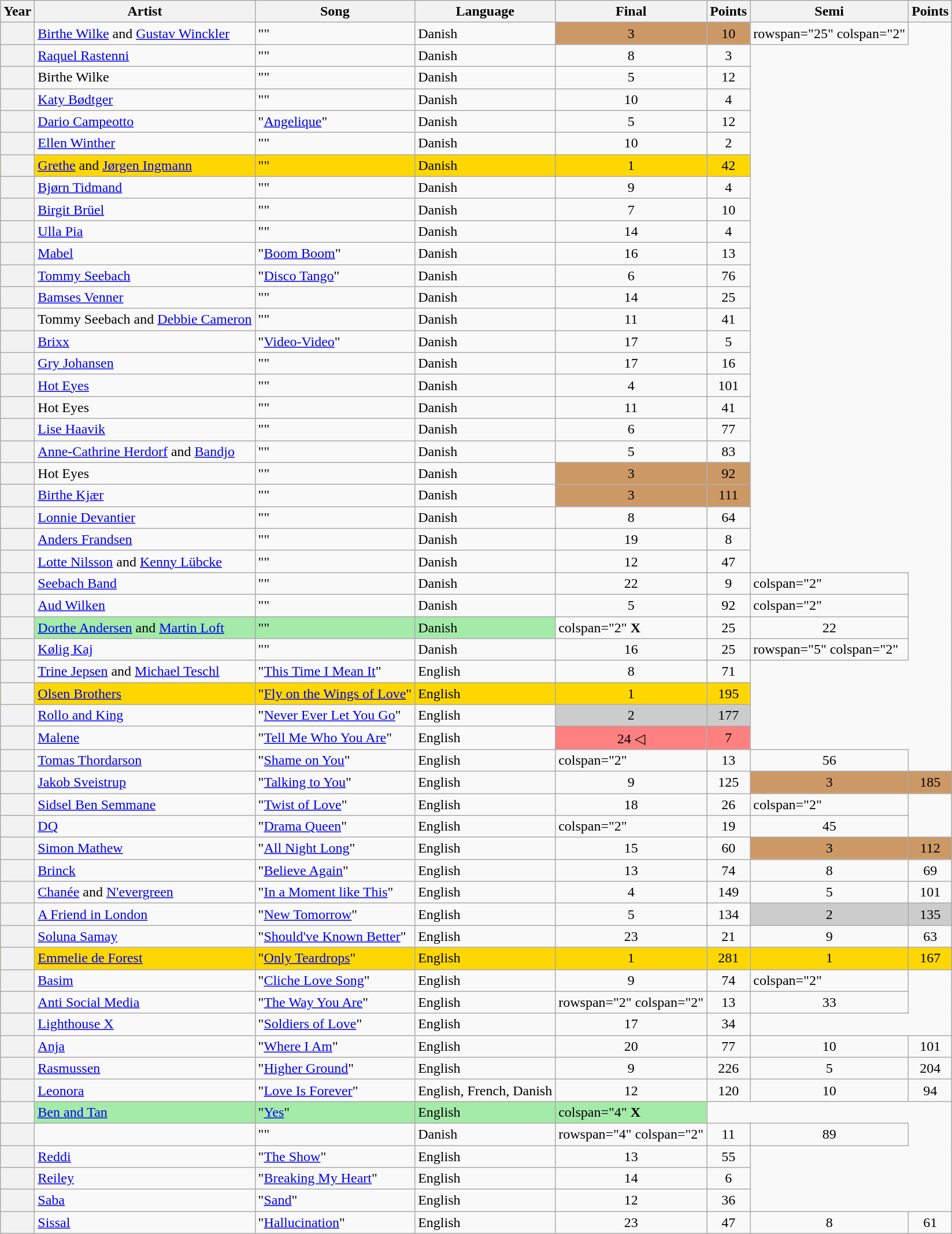<table class="wikitable sortable plainrowheaders">
<tr>
<th scope="col">Year</th>
<th scope="col">Artist</th>
<th scope="col">Song</th>
<th scope="col">Language</th>
<th scope="col" data-sort-type="number">Final</th>
<th scope="col" data-sort-type="number">Points</th>
<th scope="col" data-sort-type="number">Semi</th>
<th scope="col" data-sort-type="number">Points</th>
</tr>
<tr>
<th scope="row" style="text-align:center;"></th>
<td><a href='#'>Birthe Wilke</a> and <a href='#'>Gustav Winckler</a></td>
<td>""</td>
<td>Danish</td>
<td style="text-align:center; background-color:#C96;">3</td>
<td style="text-align:center; background-color:#C96;">10</td>
<td>rowspan="25" colspan="2" </td>
</tr>
<tr>
<th scope="row" style="text-align:center;"></th>
<td><a href='#'>Raquel Rastenni</a></td>
<td>""</td>
<td>Danish</td>
<td style="text-align:center;">8</td>
<td style="text-align:center;">3</td>
</tr>
<tr>
<th scope="row" style="text-align:center;"></th>
<td>Birthe Wilke</td>
<td>""</td>
<td>Danish</td>
<td style="text-align:center;">5</td>
<td style="text-align:center;">12</td>
</tr>
<tr>
<th scope="row" style="text-align:center;"></th>
<td><a href='#'>Katy Bødtger</a></td>
<td>""</td>
<td>Danish</td>
<td style="text-align:center;">10</td>
<td style="text-align:center;">4</td>
</tr>
<tr>
<th scope="row" style="text-align:center;"></th>
<td><a href='#'>Dario Campeotto</a></td>
<td>"<a href='#'>Angelique</a>"</td>
<td>Danish</td>
<td style="text-align:center;">5</td>
<td style="text-align:center;">12</td>
</tr>
<tr>
<th scope="row" style="text-align:center;"></th>
<td><a href='#'>Ellen Winther</a></td>
<td>""</td>
<td>Danish</td>
<td style="text-align:center;">10</td>
<td style="text-align:center;">2</td>
</tr>
<tr style="background-color:#FFD700;">
<th scope="row" style="text-align:center;"></th>
<td><a href='#'>Grethe</a> and <a href='#'>Jørgen Ingmann</a></td>
<td>""</td>
<td>Danish</td>
<td style="text-align:center;">1</td>
<td style="text-align:center;">42</td>
</tr>
<tr>
<th scope="row" style="text-align:center;"></th>
<td><a href='#'>Bjørn Tidmand</a></td>
<td>""</td>
<td>Danish</td>
<td style="text-align:center;">9</td>
<td style="text-align:center;">4</td>
</tr>
<tr>
<th scope="row" style="text-align:center;"></th>
<td><a href='#'>Birgit Brüel</a></td>
<td>""</td>
<td>Danish</td>
<td style="text-align:center;">7</td>
<td style="text-align:center;">10</td>
</tr>
<tr>
<th scope="row" style="text-align:center;"></th>
<td><a href='#'>Ulla Pia</a></td>
<td>"<span>"</span></td>
<td>Danish</td>
<td style="text-align:center;">14</td>
<td style="text-align:center;">4</td>
</tr>
<tr>
<th scope="row" style="text-align:center;"></th>
<td><a href='#'>Mabel</a></td>
<td>"<a href='#'>Boom Boom</a>"</td>
<td>Danish</td>
<td style="text-align:center;">16</td>
<td style="text-align:center;">13</td>
</tr>
<tr>
<th scope="row" style="text-align:center;"></th>
<td><a href='#'>Tommy Seebach</a></td>
<td>"<a href='#'>Disco Tango</a>"</td>
<td>Danish</td>
<td style="text-align:center;">6</td>
<td style="text-align:center;">76</td>
</tr>
<tr>
<th scope="row" style="text-align:center;"></th>
<td><a href='#'>Bamses Venner</a></td>
<td>""</td>
<td>Danish</td>
<td style="text-align:center;">14</td>
<td style="text-align:center;">25</td>
</tr>
<tr>
<th scope="row" style="text-align:center;"></th>
<td>Tommy Seebach and <a href='#'>Debbie Cameron</a></td>
<td>""</td>
<td>Danish</td>
<td style="text-align:center;">11</td>
<td style="text-align:center;">41</td>
</tr>
<tr>
<th scope="row" style="text-align:center;"></th>
<td><a href='#'>Brixx</a></td>
<td>"<a href='#'>Video-Video</a>"</td>
<td>Danish</td>
<td style="text-align:center;">17</td>
<td style="text-align:center;">5</td>
</tr>
<tr>
<th scope="row" style="text-align:center;"></th>
<td><a href='#'>Gry Johansen</a></td>
<td>""</td>
<td>Danish</td>
<td style="text-align:center;">17</td>
<td style="text-align:center;">16</td>
</tr>
<tr>
<th scope="row" style="text-align:center;"></th>
<td><a href='#'>Hot Eyes</a></td>
<td>""</td>
<td>Danish</td>
<td style="text-align:center;">4</td>
<td style="text-align:center;">101</td>
</tr>
<tr>
<th scope="row" style="text-align:center;"></th>
<td>Hot Eyes</td>
<td>""</td>
<td>Danish</td>
<td style="text-align:center;">11</td>
<td style="text-align:center;">41</td>
</tr>
<tr>
<th scope="row" style="text-align:center;"></th>
<td><a href='#'>Lise Haavik</a></td>
<td>""</td>
<td>Danish</td>
<td style="text-align:center;">6</td>
<td style="text-align:center;">77</td>
</tr>
<tr>
<th scope="row" style="text-align:center;"></th>
<td><a href='#'>Anne-Cathrine Herdorf</a> and <a href='#'>Bandjo</a></td>
<td>""</td>
<td>Danish</td>
<td style="text-align:center;">5</td>
<td style="text-align:center;">83</td>
</tr>
<tr>
<th scope="row" style="text-align:center;"></th>
<td>Hot Eyes</td>
<td>"<span>"</span></td>
<td>Danish</td>
<td style="text-align:center; background-color:#C96;">3</td>
<td style="text-align:center; background-color:#C96;">92</td>
</tr>
<tr>
<th scope="row" style="text-align:center;"></th>
<td><a href='#'>Birthe Kjær</a></td>
<td>""</td>
<td>Danish</td>
<td style="text-align:center; background-color:#C96;">3</td>
<td style="text-align:center; background-color:#C96;">111</td>
</tr>
<tr>
<th scope="row" style="text-align:center;"></th>
<td><a href='#'>Lonnie Devantier</a></td>
<td>""</td>
<td>Danish</td>
<td style="text-align:center;">8</td>
<td style="text-align:center;">64</td>
</tr>
<tr>
<th scope="row" style="text-align:center;"></th>
<td><a href='#'>Anders Frandsen</a></td>
<td>""</td>
<td>Danish</td>
<td style="text-align:center;">19</td>
<td style="text-align:center;">8</td>
</tr>
<tr>
<th scope="row" style="text-align:center;"></th>
<td><a href='#'>Lotte Nilsson</a> and <a href='#'>Kenny Lübcke</a></td>
<td>""</td>
<td>Danish</td>
<td style="text-align:center;">12</td>
<td style="text-align:center;">47</td>
</tr>
<tr>
<th scope="row" style="text-align:center;"></th>
<td><a href='#'>Seebach Band</a></td>
<td>""</td>
<td>Danish</td>
<td style="text-align:center;">22</td>
<td style="text-align:center;">9</td>
<td>colspan="2" </td>
</tr>
<tr>
<th scope="row" style="text-align:center;"></th>
<td><a href='#'>Aud Wilken</a></td>
<td>""</td>
<td>Danish</td>
<td style="text-align:center;">5</td>
<td style="text-align:center;">92</td>
<td>colspan="2" </td>
</tr>
<tr>
<th scope="row" style="text-align:center;"></th>
<td style="background-color:#A4EAA9;"><a href='#'>Dorthe Andersen</a> and <a href='#'>Martin Loft</a></td>
<td style="background-color:#A4EAA9;">""</td>
<td style="background-color:#A4EAA9;">Danish</td>
<td>colspan="2"  <strong>X</strong></td>
<td style="text-align:center;">25</td>
<td style="text-align:center;">22</td>
</tr>
<tr>
<th scope="row" style="text-align:center;"></th>
<td><a href='#'>Kølig Kaj</a></td>
<td>""</td>
<td>Danish</td>
<td style="text-align:center;">16</td>
<td style="text-align:center;">25</td>
<td>rowspan="5" colspan="2" </td>
</tr>
<tr>
<th scope="row" style="text-align:center;"></th>
<td><a href='#'>Trine Jepsen</a> and <a href='#'>Michael Teschl</a></td>
<td>"<a href='#'>This Time I Mean It</a>"</td>
<td>English</td>
<td style="text-align:center;">8</td>
<td style="text-align:center;">71</td>
</tr>
<tr style="background-color:#FFD700;">
<th scope="row" style="text-align:center;"></th>
<td><a href='#'>Olsen Brothers</a></td>
<td>"<a href='#'>Fly on the Wings of Love</a>"</td>
<td>English</td>
<td style="text-align:center;">1</td>
<td style="text-align:center;">195</td>
</tr>
<tr>
<th scope="row" style="text-align:center;"></th>
<td><a href='#'>Rollo and King</a></td>
<td>"<a href='#'>Never Ever Let You Go</a>"</td>
<td>English</td>
<td style="text-align:center; background-color:#CCC;">2</td>
<td style="text-align:center; background-color:#CCC;">177</td>
</tr>
<tr>
<th scope="row" style="text-align:center;"></th>
<td><a href='#'>Malene</a></td>
<td>"<a href='#'>Tell Me Who You Are</a>"</td>
<td>English</td>
<td style="text-align:center; background-color:#FE8080;">24 ◁</td>
<td style="text-align:center; background-color:#FE8080;">7</td>
</tr>
<tr>
<th scope="row" style="text-align:center;"></th>
<td><a href='#'>Tomas Thordarson</a></td>
<td>"<a href='#'>Shame on You</a>"</td>
<td>English</td>
<td>colspan="2" </td>
<td style="text-align:center;">13</td>
<td style="text-align:center;">56</td>
</tr>
<tr>
<th scope="row" style="text-align:center;"></th>
<td><a href='#'>Jakob Sveistrup</a></td>
<td>"<a href='#'>Talking to You</a>"</td>
<td>English</td>
<td style="text-align:center;">9</td>
<td style="text-align:center;">125</td>
<td style="text-align:center; background-color:#C96;">3</td>
<td style="text-align:center; background-color:#C96;">185</td>
</tr>
<tr>
<th scope="row" style="text-align:center;"></th>
<td><a href='#'>Sidsel Ben Semmane</a></td>
<td>"<a href='#'>Twist of Love</a>"</td>
<td>English</td>
<td style="text-align:center;">18</td>
<td style="text-align:center;">26</td>
<td>colspan="2" </td>
</tr>
<tr>
<th scope="row" style="text-align:center;"></th>
<td><a href='#'>DQ</a></td>
<td>"<a href='#'>Drama Queen</a>"</td>
<td>English</td>
<td>colspan="2" </td>
<td style="text-align:center;">19</td>
<td style="text-align:center;">45</td>
</tr>
<tr>
<th scope="row" style="text-align:center;"></th>
<td><a href='#'>Simon Mathew</a></td>
<td>"<a href='#'>All Night Long</a>"</td>
<td>English</td>
<td style="text-align:center;">15</td>
<td style="text-align:center;">60</td>
<td style="text-align:center; background-color:#C96;">3</td>
<td style="text-align:center; background-color:#C96;">112</td>
</tr>
<tr>
<th scope="row" style="text-align:center;"></th>
<td><a href='#'>Brinck</a></td>
<td>"<a href='#'>Believe Again</a>"</td>
<td>English</td>
<td style="text-align:center;">13</td>
<td style="text-align:center;">74</td>
<td style="text-align:center;">8</td>
<td style="text-align:center;">69</td>
</tr>
<tr>
<th scope="row" style="text-align:center;"></th>
<td><a href='#'>Chanée</a> and <a href='#'>N'evergreen</a></td>
<td>"<a href='#'>In a Moment like This</a>"</td>
<td>English</td>
<td style="text-align:center;">4</td>
<td style="text-align:center;">149</td>
<td style="text-align:center;">5</td>
<td style="text-align:center;">101</td>
</tr>
<tr>
<th scope="row" style="text-align:center;"></th>
<td><a href='#'>A Friend in London</a></td>
<td>"<a href='#'>New Tomorrow</a>"</td>
<td>English</td>
<td style="text-align:center;">5</td>
<td style="text-align:center;">134</td>
<td style="text-align:center; background-color:#CCC;">2</td>
<td style="text-align:center; background-color:#CCC;">135</td>
</tr>
<tr>
<th scope="row" style="text-align:center;"></th>
<td><a href='#'>Soluna Samay</a></td>
<td>"<a href='#'>Should've Known Better</a>"</td>
<td>English</td>
<td style="text-align:center;">23</td>
<td style="text-align:center;">21</td>
<td style="text-align:center;">9</td>
<td style="text-align:center;">63</td>
</tr>
<tr style="background-color:#FFD700;">
<th scope="row" style="text-align:center;"></th>
<td><a href='#'>Emmelie de Forest</a></td>
<td>"<a href='#'>Only Teardrops</a>"</td>
<td>English</td>
<td style="text-align:center;">1</td>
<td style="text-align:center;">281</td>
<td style="text-align:center;">1</td>
<td style="text-align:center;">167</td>
</tr>
<tr>
<th scope="row" style="text-align:center;"></th>
<td><a href='#'>Basim</a></td>
<td>"<a href='#'>Cliche Love Song</a>"</td>
<td>English</td>
<td style="text-align:center;">9</td>
<td style="text-align:center;">74</td>
<td>colspan="2" </td>
</tr>
<tr>
<th scope="row" style="text-align:center;"></th>
<td><a href='#'>Anti Social Media</a></td>
<td>"<a href='#'>The Way You Are</a>"</td>
<td>English</td>
<td>rowspan="2" colspan="2" </td>
<td style="text-align:center;">13</td>
<td style="text-align:center;">33</td>
</tr>
<tr>
<th scope="row" style="text-align:center;"></th>
<td><a href='#'>Lighthouse X</a></td>
<td>"<a href='#'>Soldiers of Love</a>"</td>
<td>English</td>
<td style="text-align:center;">17</td>
<td style="text-align:center;">34</td>
</tr>
<tr>
<th scope="row" style="text-align:center;"></th>
<td><a href='#'>Anja</a></td>
<td>"<a href='#'>Where I Am</a>"</td>
<td>English</td>
<td style="text-align:center;">20</td>
<td style="text-align:center;">77</td>
<td style="text-align:center;">10</td>
<td style="text-align:center;">101</td>
</tr>
<tr>
<th scope="row" style="text-align:center;"></th>
<td><a href='#'>Rasmussen</a></td>
<td>"<a href='#'>Higher Ground</a>"</td>
<td>English</td>
<td style="text-align:center;">9</td>
<td style="text-align:center;">226</td>
<td style="text-align:center;">5</td>
<td style="text-align:center;">204</td>
</tr>
<tr>
<th scope="row" style="text-align:center;"></th>
<td><a href='#'>Leonora</a></td>
<td>"<a href='#'>Love Is Forever</a>"</td>
<td>English, French, Danish</td>
<td style="text-align:center;">12</td>
<td style="text-align:center;">120</td>
<td style="text-align:center;">10</td>
<td style="text-align:center;">94</td>
</tr>
<tr style="background-color:#A4EAA9;">
<th scope="row" style="text-align:center;"></th>
<td><a href='#'>Ben and Tan</a></td>
<td>"<a href='#'>Yes</a>"</td>
<td>English</td>
<td>colspan="4"  <strong>X</strong></td>
</tr>
<tr>
<th scope="row" style="text-align:center;"></th>
<td></td>
<td>""</td>
<td>Danish</td>
<td>rowspan="4" colspan="2" </td>
<td style="text-align:center;">11</td>
<td style="text-align:center;">89</td>
</tr>
<tr>
<th scope="row" style="text-align:center;"></th>
<td><a href='#'>Reddi</a></td>
<td>"<a href='#'>The Show</a>"</td>
<td>English</td>
<td style="text-align:center;">13</td>
<td style="text-align:center;">55</td>
</tr>
<tr>
<th scope="row" style="text-align:center;"></th>
<td><a href='#'>Reiley</a></td>
<td>"<a href='#'>Breaking My Heart</a>"</td>
<td>English</td>
<td style="text-align:center;">14</td>
<td style="text-align:center;">6</td>
</tr>
<tr>
<th scope="row" style="text-align:center;"></th>
<td><a href='#'>Saba</a></td>
<td>"<a href='#'>Sand</a>"</td>
<td>English</td>
<td style="text-align:center;">12</td>
<td style="text-align:center;">36</td>
</tr>
<tr>
<th scope="row" style="text-align:center;"></th>
<td><a href='#'>Sissal</a></td>
<td>"<a href='#'>Hallucination</a>"</td>
<td>English</td>
<td style="text-align:center;">23</td>
<td style="text-align:center;">47</td>
<td style="text-align:center;">8</td>
<td style="text-align:center;">61</td>
</tr>
</table>
